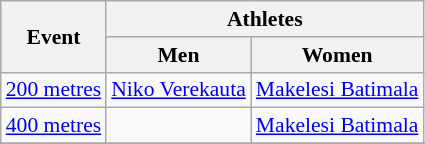<table class=wikitable style="font-size:90%">
<tr>
<th rowspan=2>Event</th>
<th colspan=2>Athletes</th>
</tr>
<tr>
<th>Men</th>
<th>Women</th>
</tr>
<tr>
<td><a href='#'>200 metres</a></td>
<td><a href='#'>Niko Verekauta</a></td>
<td><a href='#'>Makelesi Batimala</a></td>
</tr>
<tr>
<td><a href='#'>400 metres</a></td>
<td></td>
<td><a href='#'>Makelesi Batimala</a></td>
</tr>
<tr>
</tr>
</table>
